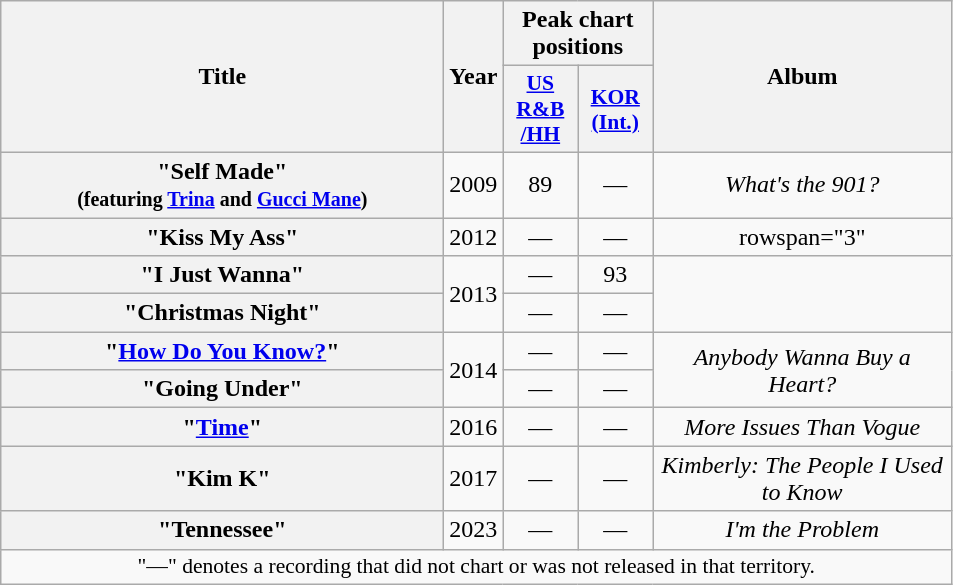<table class="wikitable plainrowheaders" style="text-align:center;">
<tr>
<th scope="col" rowspan="2" style="width:18em;">Title</th>
<th scope="col" rowspan="2" style="width:1em;">Year</th>
<th scope="col" colspan="2">Peak chart positions</th>
<th scope="col" rowspan="2" style="width:12em;">Album</th>
</tr>
<tr>
<th scope="col" style="width:3em;font-size:90%;"><a href='#'>US <br>R&B<br>/HH</a><br></th>
<th scope="col" style="width:3em;font-size:90%;"><a href='#'>KOR<br>(Int.)</a><br></th>
</tr>
<tr>
<th scope="row">"Self Made" <br><small>(featuring <a href='#'>Trina</a> and <a href='#'>Gucci Mane</a>)</small></th>
<td>2009</td>
<td>89</td>
<td>—</td>
<td><em>What's the 901?</em></td>
</tr>
<tr>
<th scope="row">"Kiss My Ass"</th>
<td>2012</td>
<td>—</td>
<td>—</td>
<td>rowspan="3" </td>
</tr>
<tr>
<th scope="row">"I Just Wanna"</th>
<td rowspan="2">2013</td>
<td>—</td>
<td>93</td>
</tr>
<tr>
<th scope="row">"Christmas Night"</th>
<td>—</td>
<td>—</td>
</tr>
<tr>
<th scope="row">"<a href='#'>How Do You Know?</a>"</th>
<td rowspan="2">2014</td>
<td>—</td>
<td>—</td>
<td rowspan="2"><em>Anybody Wanna Buy a Heart?</em></td>
</tr>
<tr>
<th scope="row">"Going Under"</th>
<td>—</td>
<td>—</td>
</tr>
<tr>
<th scope="row">"<a href='#'>Time</a>"</th>
<td>2016</td>
<td>—</td>
<td>—</td>
<td><em>More Issues Than Vogue</em></td>
</tr>
<tr>
<th scope="row">"Kim K"</th>
<td>2017</td>
<td>—</td>
<td>—</td>
<td><em>Kimberly: The People I Used to Know</em></td>
</tr>
<tr>
<th scope="row">"Tennessee"</th>
<td>2023</td>
<td>—</td>
<td>—</td>
<td><em>I'm the Problem</em></td>
</tr>
<tr>
<td colspan="11" style="font-size:90%">"—" denotes a recording that did not chart or was not released in that territory.</td>
</tr>
</table>
